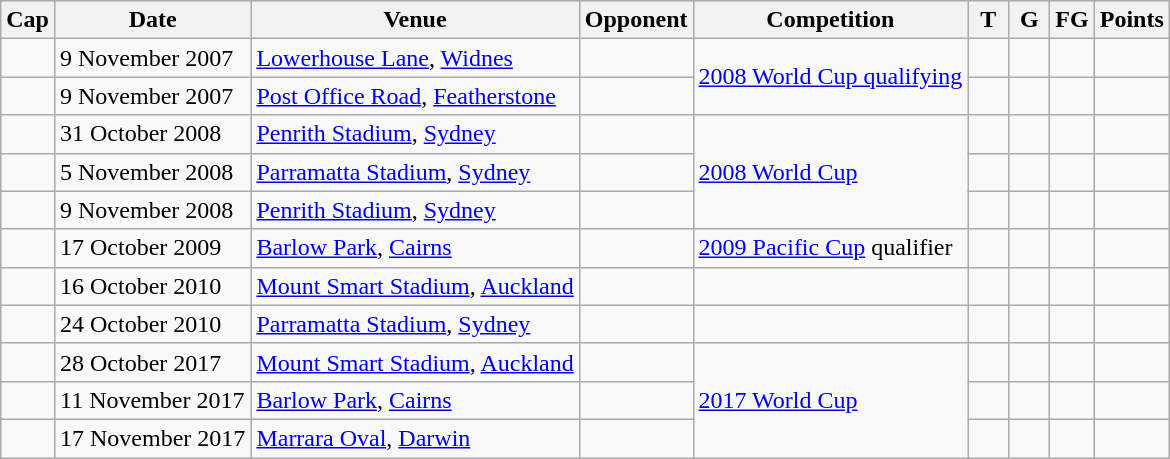<table class="wikitable">
<tr>
<th>Cap</th>
<th>Date</th>
<th>Venue</th>
<th>Opponent</th>
<th>Competition</th>
<th width=20px>T</th>
<th width=20px>G</th>
<th width=20px>FG</th>
<th>Points</th>
</tr>
<tr>
<td></td>
<td>9 November 2007</td>
<td><a href='#'>Lowerhouse Lane</a>, <a href='#'>Widnes</a></td>
<td></td>
<td rowspan=2><a href='#'>2008 World Cup qualifying</a></td>
<td></td>
<td></td>
<td></td>
<td></td>
</tr>
<tr>
<td></td>
<td>9 November 2007</td>
<td><a href='#'>Post Office Road</a>, <a href='#'>Featherstone</a></td>
<td></td>
<td></td>
<td></td>
<td></td>
<td></td>
</tr>
<tr>
<td></td>
<td>31 October 2008</td>
<td><a href='#'>Penrith Stadium</a>, <a href='#'>Sydney</a></td>
<td></td>
<td rowspan=3><a href='#'>2008 World Cup</a></td>
<td></td>
<td></td>
<td></td>
<td></td>
</tr>
<tr>
<td></td>
<td>5 November 2008</td>
<td><a href='#'>Parramatta Stadium</a>, <a href='#'>Sydney</a></td>
<td></td>
<td></td>
<td></td>
<td></td>
<td></td>
</tr>
<tr>
<td></td>
<td>9 November 2008</td>
<td><a href='#'>Penrith Stadium</a>, <a href='#'>Sydney</a></td>
<td></td>
<td></td>
<td></td>
<td></td>
<td></td>
</tr>
<tr>
<td></td>
<td>17 October 2009</td>
<td><a href='#'>Barlow Park</a>, <a href='#'>Cairns</a></td>
<td></td>
<td><a href='#'>2009 Pacific Cup</a> qualifier</td>
<td></td>
<td></td>
<td></td>
<td></td>
</tr>
<tr>
<td></td>
<td>16 October 2010</td>
<td><a href='#'>Mount Smart Stadium</a>, <a href='#'>Auckland</a></td>
<td></td>
<td></td>
<td></td>
<td></td>
<td></td>
<td></td>
</tr>
<tr>
<td></td>
<td>24 October 2010</td>
<td><a href='#'>Parramatta Stadium</a>, <a href='#'>Sydney</a></td>
<td></td>
<td></td>
<td></td>
<td></td>
<td></td>
<td></td>
</tr>
<tr>
<td></td>
<td>28 October 2017</td>
<td><a href='#'>Mount Smart Stadium</a>, <a href='#'>Auckland</a></td>
<td></td>
<td rowspan=3><a href='#'>2017 World Cup</a></td>
<td></td>
<td></td>
<td></td>
<td></td>
</tr>
<tr>
<td></td>
<td>11 November 2017</td>
<td><a href='#'>Barlow Park</a>, <a href='#'>Cairns</a></td>
<td></td>
<td></td>
<td></td>
<td></td>
<td></td>
</tr>
<tr>
<td></td>
<td>17 November 2017</td>
<td><a href='#'>Marrara Oval</a>, <a href='#'>Darwin</a></td>
<td></td>
<td></td>
<td></td>
<td></td>
<td></td>
</tr>
</table>
